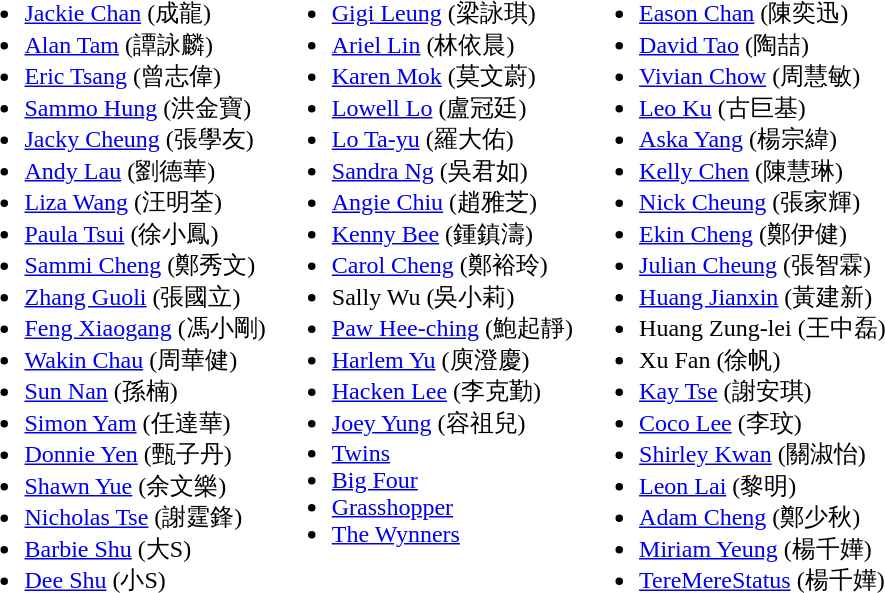<table>
<tr>
<td valign=top><br><ul><li><a href='#'>Jackie Chan</a> (成龍)</li><li><a href='#'>Alan Tam</a> (譚詠麟)</li><li><a href='#'>Eric Tsang</a> (曾志偉)</li><li><a href='#'>Sammo Hung</a> (洪金寶)</li><li><a href='#'>Jacky Cheung</a> (張學友)</li><li><a href='#'>Andy Lau</a> (劉德華)</li><li><a href='#'>Liza Wang</a> (汪明荃)</li><li><a href='#'>Paula Tsui</a> (徐小鳳)</li><li><a href='#'>Sammi Cheng</a> (鄭秀文)</li><li><a href='#'>Zhang Guoli</a> (張國立)</li><li><a href='#'>Feng Xiaogang</a> (馮小剛)</li><li><a href='#'>Wakin Chau</a> (周華健)</li><li><a href='#'>Sun Nan</a> (孫楠)</li><li><a href='#'>Simon Yam</a> (任達華)</li><li><a href='#'>Donnie Yen</a> (甄子丹)</li><li><a href='#'>Shawn Yue</a> (余文樂)</li><li><a href='#'>Nicholas Tse</a> (謝霆鋒)</li><li><a href='#'>Barbie Shu</a> (大S)</li><li><a href='#'>Dee Shu</a> (小S)</li></ul></td>
<td valign=top><br><ul><li><a href='#'>Gigi Leung</a> (梁詠琪)</li><li><a href='#'>Ariel Lin</a> (林依晨)</li><li><a href='#'>Karen Mok</a> (莫文蔚)</li><li><a href='#'>Lowell Lo</a> (盧冠廷)</li><li><a href='#'>Lo Ta-yu</a> (羅大佑)</li><li><a href='#'>Sandra Ng</a> (吳君如)</li><li><a href='#'>Angie Chiu</a> (趙雅芝)</li><li><a href='#'>Kenny Bee</a> (鍾鎮濤)</li><li><a href='#'>Carol Cheng</a> (鄭裕玲)</li><li>Sally Wu (吳小莉)</li><li><a href='#'>Paw Hee-ching</a> (鮑起靜)</li><li><a href='#'>Harlem Yu</a> (庾澄慶)</li><li><a href='#'>Hacken Lee</a> (李克勤)</li><li><a href='#'>Joey Yung</a> (容祖兒)</li><li><a href='#'>Twins</a></li><li><a href='#'>Big Four</a></li><li><a href='#'>Grasshopper</a></li><li><a href='#'>The Wynners</a></li></ul></td>
<td valign=top><br><ul><li><a href='#'>Eason Chan</a> (陳奕迅)</li><li><a href='#'>David Tao</a> (陶喆)</li><li><a href='#'>Vivian Chow</a> (周慧敏)</li><li><a href='#'>Leo Ku</a> (古巨基)</li><li><a href='#'>Aska Yang</a> (楊宗緯)</li><li><a href='#'>Kelly Chen</a> (陳慧琳)</li><li><a href='#'>Nick Cheung</a> (張家輝)</li><li><a href='#'>Ekin Cheng</a> (鄭伊健)</li><li><a href='#'>Julian Cheung</a> (張智霖)</li><li><a href='#'>Huang Jianxin</a> (黃建新)</li><li>Huang Zung-lei (王中磊)</li><li>Xu Fan (徐帆)</li><li><a href='#'>Kay Tse</a> (謝安琪)</li><li><a href='#'>Coco Lee</a> (李玟)</li><li><a href='#'>Shirley Kwan</a> (關淑怡)</li><li><a href='#'>Leon Lai</a> (黎明)</li><li><a href='#'>Adam Cheng</a> (鄭少秋)</li><li><a href='#'>Miriam Yeung</a> (楊千嬅)</li><li><a href='#'>TereMereStatus</a> (楊千嬅)</li></ul></td>
</tr>
</table>
